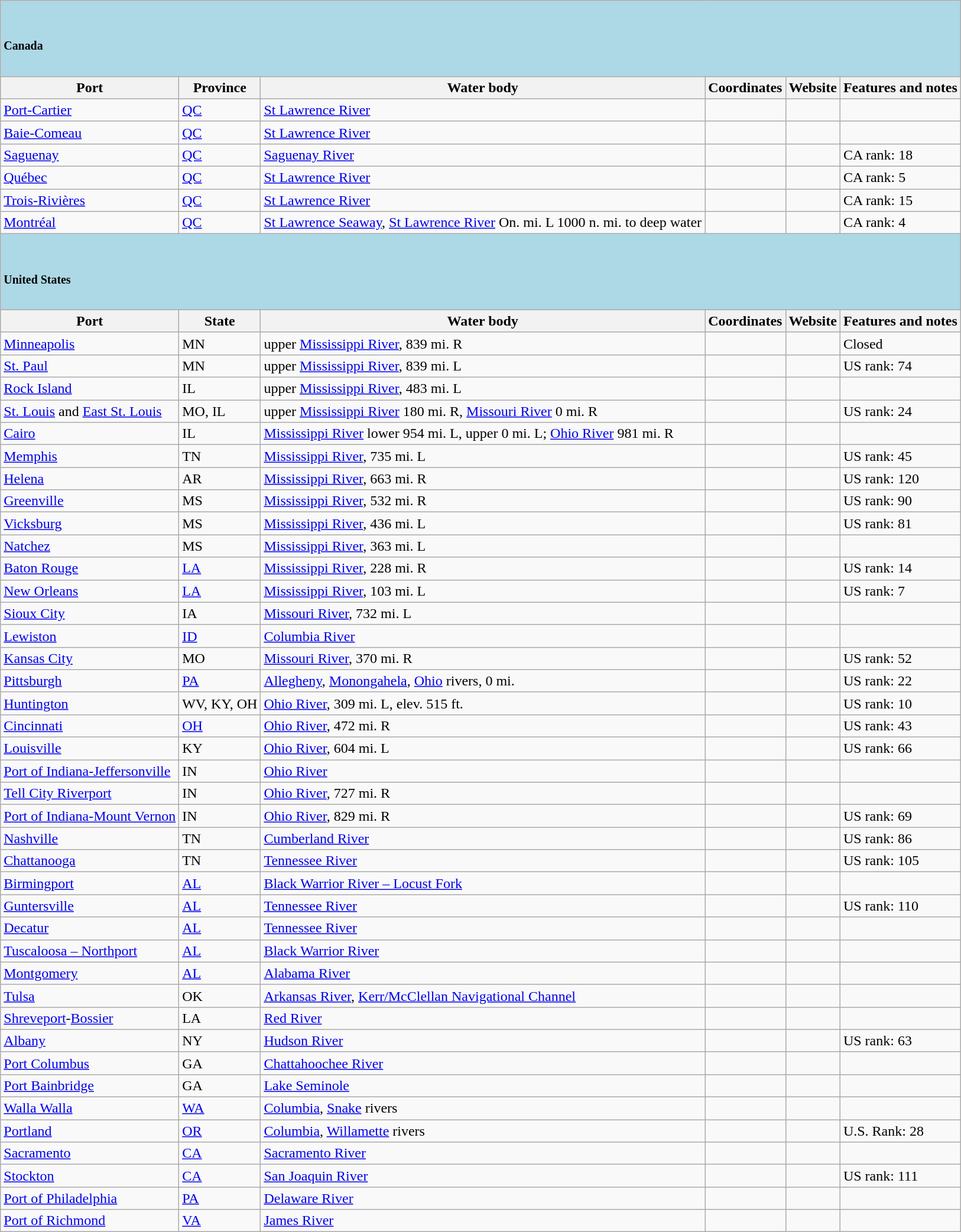<table class="wikitable" border:1; cellpadding:0; cellspacing:0; vertical-align:top; align:left"|>
<tr>
<td bgcolor="lightblue" colspan="6"><br><h5>Canada</h5></td>
</tr>
<tr>
<th bgcolor="lightblue">Port</th>
<th bgcolor="lightblue">Province</th>
<th bgcolor="lightblue">Water body</th>
<th bgcolor="lightblue">Coordinates</th>
<th bgcolor="lightblue">Website</th>
<th bgcolor="lightblue">Features and notes</th>
</tr>
<tr>
<td><a href='#'>Port-Cartier</a></td>
<td><a href='#'>QC</a></td>
<td><a href='#'>St Lawrence River</a></td>
<td></td>
<td></td>
<td></td>
</tr>
<tr>
<td><a href='#'>Baie-Comeau</a></td>
<td><a href='#'>QC</a></td>
<td><a href='#'>St Lawrence River</a></td>
<td></td>
<td></td>
<td></td>
</tr>
<tr>
<td><a href='#'>Saguenay</a></td>
<td><a href='#'>QC</a></td>
<td><a href='#'>Saguenay River</a></td>
<td></td>
<td></td>
<td>CA rank: 18</td>
</tr>
<tr>
<td><a href='#'>Québec</a></td>
<td><a href='#'>QC</a></td>
<td><a href='#'>St Lawrence River</a></td>
<td></td>
<td></td>
<td>CA rank: 5</td>
</tr>
<tr>
<td><a href='#'>Trois-Rivières</a></td>
<td><a href='#'>QC</a></td>
<td><a href='#'>St Lawrence River</a></td>
<td></td>
<td></td>
<td>CA rank: 15</td>
</tr>
<tr>
<td><a href='#'>Montréal</a></td>
<td><a href='#'>QC</a></td>
<td><a href='#'>St Lawrence Seaway</a>, <a href='#'>St Lawrence River</a> On. mi. L 1000 n. mi. to deep water</td>
<td></td>
<td></td>
<td>CA rank: 4</td>
</tr>
<tr>
<td bgcolor="lightblue" colspan="6"><br><h5>United States</h5></td>
</tr>
<tr>
<th bgcolor="lightblue">Port</th>
<th bgcolor="lightblue">State</th>
<th bgcolor="lightblue">Water body</th>
<th bgcolor="lightblue">Coordinates</th>
<th bgcolor="lightblue">Website</th>
<th bgcolor="lightblue">Features and notes</th>
</tr>
<tr>
<td><a href='#'>Minneapolis</a></td>
<td>MN</td>
<td>upper <a href='#'>Mississippi River</a>, 839 mi. R</td>
<td></td>
<td></td>
<td>Closed</td>
</tr>
<tr>
<td><a href='#'>St. Paul</a></td>
<td>MN</td>
<td>upper <a href='#'>Mississippi River</a>, 839 mi. L</td>
<td></td>
<td></td>
<td>US rank: 74</td>
</tr>
<tr>
<td><a href='#'>Rock Island</a></td>
<td>IL</td>
<td>upper <a href='#'>Mississippi River</a>, 483 mi. L</td>
<td></td>
<td></td>
<td></td>
</tr>
<tr>
<td><a href='#'>St. Louis</a> and <a href='#'>East St. Louis</a></td>
<td>MO, IL</td>
<td>upper <a href='#'>Mississippi River</a> 180 mi. R, <a href='#'>Missouri River</a> 0 mi. R</td>
<td></td>
<td></td>
<td>US rank: 24</td>
</tr>
<tr>
<td><a href='#'>Cairo</a></td>
<td>IL</td>
<td><a href='#'>Mississippi River</a> lower 954 mi. L, upper 0 mi. L;  <a href='#'>Ohio River</a> 981 mi. R</td>
<td></td>
<td></td>
<td></td>
</tr>
<tr>
<td><a href='#'>Memphis</a></td>
<td>TN</td>
<td><a href='#'>Mississippi River</a>, 735 mi. L</td>
<td></td>
<td></td>
<td>US rank: 45</td>
</tr>
<tr>
<td><a href='#'>Helena</a></td>
<td>AR</td>
<td><a href='#'>Mississippi River</a>, 663 mi. R</td>
<td></td>
<td></td>
<td>US rank: 120</td>
</tr>
<tr>
<td><a href='#'>Greenville</a></td>
<td>MS</td>
<td><a href='#'>Mississippi River</a>, 532 mi. R</td>
<td></td>
<td></td>
<td>US rank: 90</td>
</tr>
<tr>
<td><a href='#'>Vicksburg</a></td>
<td>MS</td>
<td><a href='#'>Mississippi River</a>, 436 mi. L</td>
<td></td>
<td></td>
<td>US rank: 81</td>
</tr>
<tr>
<td><a href='#'>Natchez</a></td>
<td>MS</td>
<td><a href='#'>Mississippi River</a>, 363 mi. L</td>
<td></td>
<td></td>
<td></td>
</tr>
<tr>
<td><a href='#'>Baton Rouge</a></td>
<td><a href='#'>LA</a></td>
<td><a href='#'>Mississippi River</a>, 228 mi. R</td>
<td></td>
<td></td>
<td>US rank: 14</td>
</tr>
<tr>
<td><a href='#'>New Orleans</a></td>
<td><a href='#'>LA</a></td>
<td><a href='#'>Mississippi River</a>, 103 mi. L</td>
<td></td>
<td></td>
<td>US rank: 7</td>
</tr>
<tr>
<td><a href='#'>Sioux City</a></td>
<td>IA</td>
<td><a href='#'>Missouri River</a>, 732 mi. L</td>
<td></td>
<td></td>
<td></td>
</tr>
<tr>
<td><a href='#'>Lewiston</a></td>
<td><a href='#'>ID</a></td>
<td><a href='#'>Columbia River</a></td>
<td></td>
<td></td>
<td></td>
</tr>
<tr>
<td><a href='#'>Kansas City</a></td>
<td>MO</td>
<td><a href='#'>Missouri River</a>, 370 mi. R</td>
<td></td>
<td></td>
<td>US rank: 52</td>
</tr>
<tr>
<td><a href='#'>Pittsburgh</a></td>
<td><a href='#'>PA</a></td>
<td><a href='#'>Allegheny</a>, <a href='#'>Monongahela</a>, <a href='#'>Ohio</a> rivers, 0 mi.</td>
<td></td>
<td></td>
<td>US rank: 22</td>
</tr>
<tr>
<td><a href='#'>Huntington</a></td>
<td>WV, KY, OH</td>
<td><a href='#'>Ohio River</a>, 309 mi. L, elev. 515 ft.</td>
<td></td>
<td></td>
<td>US rank: 10</td>
</tr>
<tr>
<td><a href='#'>Cincinnati</a></td>
<td><a href='#'>OH</a></td>
<td><a href='#'>Ohio River</a>, 472 mi. R</td>
<td></td>
<td></td>
<td>US rank: 43</td>
</tr>
<tr>
<td><a href='#'>Louisville</a></td>
<td>KY</td>
<td><a href='#'>Ohio River</a>, 604 mi. L</td>
<td></td>
<td></td>
<td>US rank: 66</td>
</tr>
<tr>
<td><a href='#'>Port of Indiana-Jeffersonville</a></td>
<td>IN</td>
<td><a href='#'>Ohio River</a></td>
<td></td>
<td></td>
<td></td>
</tr>
<tr>
<td><a href='#'>Tell City Riverport</a></td>
<td>IN</td>
<td><a href='#'>Ohio River</a>, 727 mi. R</td>
<td></td>
<td></td>
<td></td>
</tr>
<tr>
<td><a href='#'>Port of Indiana-Mount Vernon</a></td>
<td>IN</td>
<td><a href='#'>Ohio River</a>, 829 mi. R</td>
<td></td>
<td></td>
<td>US rank: 69</td>
</tr>
<tr>
<td><a href='#'>Nashville</a></td>
<td>TN</td>
<td><a href='#'>Cumberland River</a></td>
<td></td>
<td></td>
<td>US rank: 86</td>
</tr>
<tr>
<td><a href='#'>Chattanooga</a></td>
<td>TN</td>
<td><a href='#'>Tennessee River</a></td>
<td></td>
<td></td>
<td>US rank: 105</td>
</tr>
<tr>
<td><a href='#'>Birmingport</a></td>
<td><a href='#'>AL</a></td>
<td><a href='#'>Black Warrior River – Locust Fork</a></td>
<td></td>
<td></td>
<td></td>
</tr>
<tr>
<td><a href='#'>Guntersville</a></td>
<td><a href='#'>AL</a></td>
<td><a href='#'>Tennessee River</a></td>
<td></td>
<td></td>
<td>US rank: 110</td>
</tr>
<tr>
<td><a href='#'>Decatur</a></td>
<td><a href='#'>AL</a></td>
<td><a href='#'>Tennessee River</a></td>
<td></td>
<td></td>
<td></td>
</tr>
<tr>
<td><a href='#'>Tuscaloosa – Northport</a></td>
<td><a href='#'>AL</a></td>
<td><a href='#'>Black Warrior River</a></td>
<td></td>
<td></td>
<td></td>
</tr>
<tr>
<td><a href='#'>Montgomery</a></td>
<td><a href='#'>AL</a></td>
<td><a href='#'>Alabama River</a></td>
<td></td>
<td></td>
<td></td>
</tr>
<tr>
<td><a href='#'>Tulsa</a></td>
<td>OK</td>
<td><a href='#'>Arkansas River</a>, <a href='#'>Kerr/McClellan Navigational Channel</a></td>
<td></td>
<td><br></td>
<td></td>
</tr>
<tr>
<td><a href='#'>Shreveport</a>-<a href='#'>Bossier</a></td>
<td>LA</td>
<td><a href='#'>Red River</a></td>
<td></td>
<td></td>
<td></td>
</tr>
<tr>
<td><a href='#'>Albany</a></td>
<td>NY</td>
<td><a href='#'>Hudson River</a></td>
<td></td>
<td></td>
<td>US rank: 63</td>
</tr>
<tr>
<td><a href='#'>Port Columbus</a></td>
<td>GA</td>
<td><a href='#'>Chattahoochee River</a></td>
<td></td>
<td></td>
<td></td>
</tr>
<tr>
<td><a href='#'>Port Bainbridge</a></td>
<td>GA</td>
<td><a href='#'>Lake Seminole</a></td>
<td></td>
<td></td>
<td></td>
</tr>
<tr>
<td><a href='#'>Walla Walla</a></td>
<td><a href='#'>WA</a></td>
<td><a href='#'>Columbia</a>, <a href='#'>Snake</a> rivers</td>
<td></td>
<td></td>
<td></td>
</tr>
<tr>
<td><a href='#'>Portland</a></td>
<td><a href='#'>OR</a></td>
<td><a href='#'>Columbia</a>, <a href='#'>Willamette</a> rivers</td>
<td></td>
<td></td>
<td>U.S. Rank: 28</td>
</tr>
<tr>
<td><a href='#'>Sacramento</a></td>
<td><a href='#'>CA</a></td>
<td><a href='#'>Sacramento River</a></td>
<td></td>
<td></td>
<td></td>
</tr>
<tr>
<td><a href='#'>Stockton</a></td>
<td><a href='#'>CA</a></td>
<td><a href='#'>San Joaquin River</a></td>
<td></td>
<td></td>
<td>US rank: 111</td>
</tr>
<tr>
<td><a href='#'>Port of Philadelphia</a></td>
<td><a href='#'>PA</a></td>
<td><a href='#'>Delaware River</a></td>
<td></td>
<td></td>
<td></td>
</tr>
<tr>
<td><a href='#'>Port of Richmond</a></td>
<td><a href='#'>VA</a></td>
<td><a href='#'>James River</a></td>
<td></td>
<td></td>
<td></td>
</tr>
</table>
